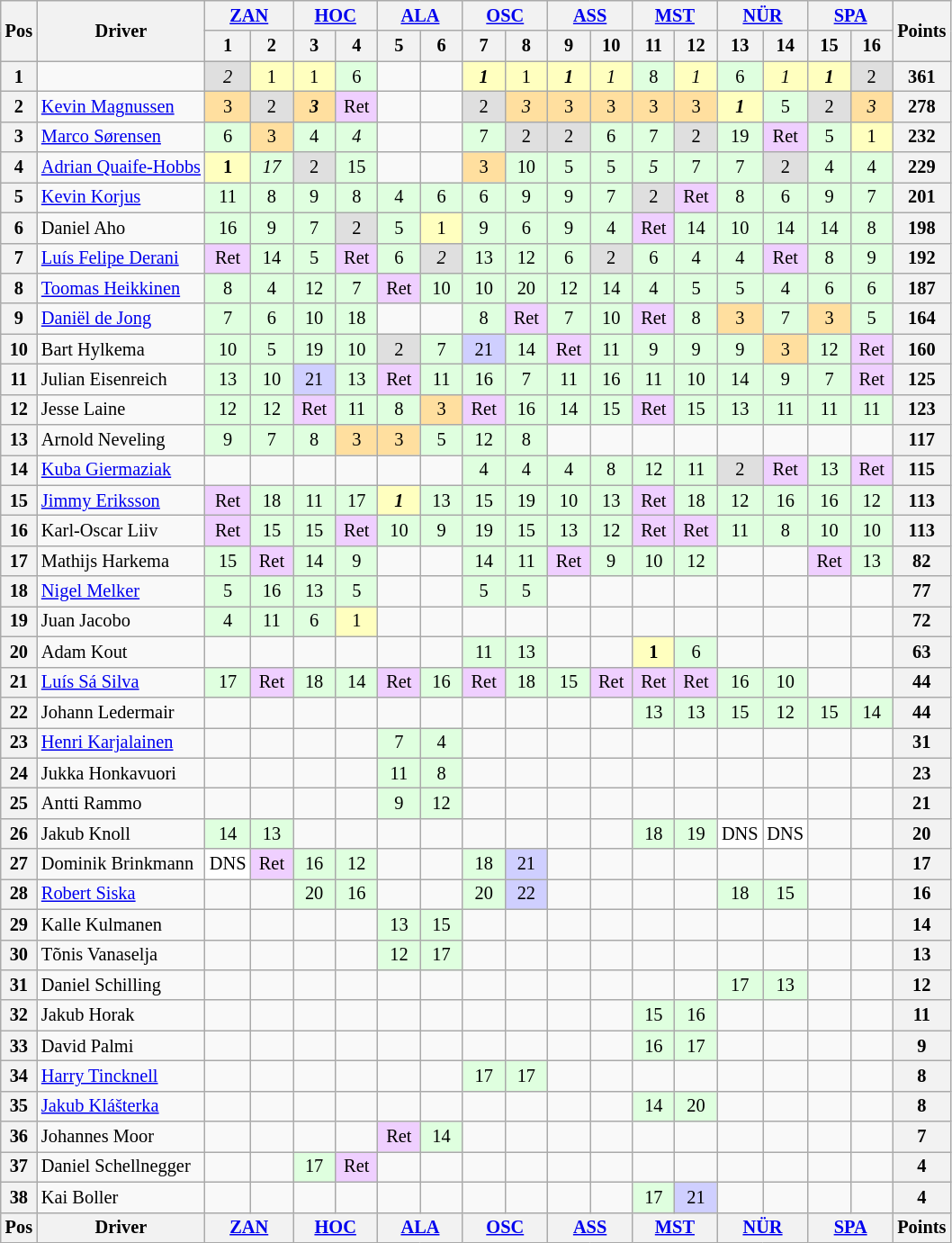<table class="wikitable" style="font-size:85%; text-align:center">
<tr>
<th rowspan=2>Pos</th>
<th rowspan=2>Driver</th>
<th colspan=2><a href='#'>ZAN</a><br></th>
<th colspan=2><a href='#'>HOC</a><br></th>
<th colspan=2><a href='#'>ALA</a><br></th>
<th colspan=2><a href='#'>OSC</a><br></th>
<th colspan=2><a href='#'>ASS</a><br></th>
<th colspan=2><a href='#'>MST</a><br></th>
<th colspan=2><a href='#'>NÜR</a><br></th>
<th colspan=2><a href='#'>SPA</a><br></th>
<th rowspan=2>Points</th>
</tr>
<tr>
<th width=25>1</th>
<th width=25>2</th>
<th width=25>3</th>
<th width=25>4</th>
<th width=25>5</th>
<th width=25>6</th>
<th width=25>7</th>
<th width=25>8</th>
<th width=25>9</th>
<th width=25>10</th>
<th width=25>11</th>
<th width=25>12</th>
<th width=25>13</th>
<th width=25>14</th>
<th width=25>15</th>
<th width=25>16</th>
</tr>
<tr>
<th>1</th>
<td align=left></td>
<td style="background:#DFDFDF;"><em>2</em></td>
<td style="background:#FFFFBF;">1</td>
<td style="background:#FFFFBF;">1</td>
<td style="background:#DFFFDF;">6</td>
<td></td>
<td></td>
<td style="background:#FFFFBF;"><strong><em>1</em></strong></td>
<td style="background:#FFFFBF;">1</td>
<td style="background:#FFFFBF;"><strong><em>1</em></strong></td>
<td style="background:#FFFFBF;"><em>1</em></td>
<td style="background:#DFFFDF;">8</td>
<td style="background:#FFFFBF;"><em>1</em></td>
<td style="background:#DFFFDF;">6</td>
<td style="background:#FFFFBF;"><em>1</em></td>
<td style="background:#FFFFBF;"><strong><em>1</em></strong></td>
<td style="background:#DFDFDF;">2</td>
<th>361</th>
</tr>
<tr>
<th>2</th>
<td align=left> <a href='#'>Kevin Magnussen</a></td>
<td style="background:#FFDF9F;">3</td>
<td style="background:#DFDFDF;">2</td>
<td style="background:#FFDF9F;"><strong><em>3</em></strong></td>
<td style="background:#EFCFFF;">Ret</td>
<td></td>
<td></td>
<td style="background:#DFDFDF;">2</td>
<td style="background:#FFDF9F;"><em>3</em></td>
<td style="background:#FFDF9F;">3</td>
<td style="background:#FFDF9F;">3</td>
<td style="background:#FFDF9F;">3</td>
<td style="background:#FFDF9F;">3</td>
<td style="background:#FFFFBF;"><strong><em>1</em></strong></td>
<td style="background:#DFFFDF;">5</td>
<td style="background:#DFDFDF;">2</td>
<td style="background:#FFDF9F;"><em>3</em></td>
<th>278</th>
</tr>
<tr>
<th>3</th>
<td align=left> <a href='#'>Marco Sørensen</a></td>
<td style="background:#DFFFDF;">6</td>
<td style="background:#FFDF9F;">3</td>
<td style="background:#DFFFDF;">4</td>
<td style="background:#DFFFDF;"><em>4</em></td>
<td></td>
<td></td>
<td style="background:#DFFFDF;">7</td>
<td style="background:#DFDFDF;">2</td>
<td style="background:#DFDFDF;">2</td>
<td style="background:#DFFFDF;">6</td>
<td style="background:#DFFFDF;">7</td>
<td style="background:#DFDFDF;">2</td>
<td style="background:#DFFFDF;">19</td>
<td style="background:#EFCFFF;">Ret</td>
<td style="background:#DFFFDF;">5</td>
<td style="background:#FFFFBF;">1</td>
<th>232</th>
</tr>
<tr>
<th>4</th>
<td align=left> <a href='#'>Adrian Quaife-Hobbs</a></td>
<td style="background:#FFFFBF;"><strong>1</strong></td>
<td style="background:#DFFFDF;"><em>17</em></td>
<td style="background:#DFDFDF;">2</td>
<td style="background:#DFFFDF;">15</td>
<td></td>
<td></td>
<td style="background:#FFDF9F;">3</td>
<td style="background:#DFFFDF;">10</td>
<td style="background:#DFFFDF;">5</td>
<td style="background:#DFFFDF;">5</td>
<td style="background:#DFFFDF;"><em>5</em></td>
<td style="background:#DFFFDF;">7</td>
<td style="background:#DFFFDF;">7</td>
<td style="background:#DFDFDF;">2</td>
<td style="background:#DFFFDF;">4</td>
<td style="background:#DFFFDF;">4</td>
<th>229</th>
</tr>
<tr>
<th>5</th>
<td align=left> <a href='#'>Kevin Korjus</a></td>
<td style="background:#DFFFDF;">11</td>
<td style="background:#DFFFDF;">8</td>
<td style="background:#DFFFDF;">9</td>
<td style="background:#DFFFDF;">8</td>
<td style="background:#DFFFDF;">4</td>
<td style="background:#DFFFDF;">6</td>
<td style="background:#DFFFDF;">6</td>
<td style="background:#DFFFDF;">9</td>
<td style="background:#DFFFDF;">9</td>
<td style="background:#DFFFDF;">7</td>
<td style="background:#DFDFDF;">2</td>
<td style="background:#EFCFFF;">Ret</td>
<td style="background:#DFFFDF;">8</td>
<td style="background:#DFFFDF;">6</td>
<td style="background:#DFFFDF;">9</td>
<td style="background:#DFFFDF;">7</td>
<th>201</th>
</tr>
<tr>
<th>6</th>
<td align=left> Daniel Aho</td>
<td style="background:#DFFFDF;">16</td>
<td style="background:#DFFFDF;">9</td>
<td style="background:#DFFFDF;">7</td>
<td style="background:#DFDFDF;">2</td>
<td style="background:#DFFFDF;">5</td>
<td style="background:#FFFFBF;">1</td>
<td style="background:#DFFFDF;">9</td>
<td style="background:#DFFFDF;">6</td>
<td style="background:#DFFFDF;">9</td>
<td style="background:#DFFFDF;">4</td>
<td style="background:#EFCFFF;">Ret</td>
<td style="background:#DFFFDF;">14</td>
<td style="background:#DFFFDF;">10</td>
<td style="background:#DFFFDF;">14</td>
<td style="background:#DFFFDF;">14</td>
<td style="background:#DFFFDF;">8</td>
<th>198</th>
</tr>
<tr>
<th>7</th>
<td align=left> <a href='#'>Luís Felipe Derani</a></td>
<td style="background:#EFCFFF;">Ret</td>
<td style="background:#DFFFDF;">14</td>
<td style="background:#DFFFDF;">5</td>
<td style="background:#EFCFFF;">Ret</td>
<td style="background:#DFFFDF;">6</td>
<td style="background:#DFDFDF;"><em>2</em></td>
<td style="background:#DFFFDF;">13</td>
<td style="background:#DFFFDF;">12</td>
<td style="background:#DFFFDF;">6</td>
<td style="background:#DFDFDF;">2</td>
<td style="background:#DFFFDF;">6</td>
<td style="background:#DFFFDF;">4</td>
<td style="background:#DFFFDF;">4</td>
<td style="background:#EFCFFF;">Ret</td>
<td style="background:#DFFFDF;">8</td>
<td style="background:#DFFFDF;">9</td>
<th>192</th>
</tr>
<tr>
<th>8</th>
<td align=left> <a href='#'>Toomas Heikkinen</a></td>
<td style="background:#DFFFDF;">8</td>
<td style="background:#DFFFDF;">4</td>
<td style="background:#DFFFDF;">12</td>
<td style="background:#DFFFDF;">7</td>
<td style="background:#EFCFFF;">Ret</td>
<td style="background:#DFFFDF;">10</td>
<td style="background:#DFFFDF;">10</td>
<td style="background:#DFFFDF;">20</td>
<td style="background:#DFFFDF;">12</td>
<td style="background:#DFFFDF;">14</td>
<td style="background:#DFFFDF;">4</td>
<td style="background:#DFFFDF;">5</td>
<td style="background:#DFFFDF;">5</td>
<td style="background:#DFFFDF;">4</td>
<td style="background:#DFFFDF;">6</td>
<td style="background:#DFFFDF;">6</td>
<th>187</th>
</tr>
<tr>
<th>9</th>
<td align=left> <a href='#'>Daniël de Jong</a></td>
<td style="background:#DFFFDF;">7</td>
<td style="background:#DFFFDF;">6</td>
<td style="background:#DFFFDF;">10</td>
<td style="background:#DFFFDF;">18</td>
<td></td>
<td></td>
<td style="background:#DFFFDF;">8</td>
<td style="background:#EFCFFF;">Ret</td>
<td style="background:#DFFFDF;">7</td>
<td style="background:#DFFFDF;">10</td>
<td style="background:#EFCFFF;">Ret</td>
<td style="background:#DFFFDF;">8</td>
<td style="background:#FFDF9F;">3</td>
<td style="background:#DFFFDF;">7</td>
<td style="background:#FFDF9F;">3</td>
<td style="background:#DFFFDF;">5</td>
<th>164</th>
</tr>
<tr>
<th>10</th>
<td align=left> Bart Hylkema</td>
<td style="background:#DFFFDF;">10</td>
<td style="background:#DFFFDF;">5</td>
<td style="background:#DFFFDF;">19</td>
<td style="background:#DFFFDF;">10</td>
<td style="background:#DFDFDF;">2</td>
<td style="background:#DFFFDF;">7</td>
<td style="background:#CFCFFF;">21</td>
<td style="background:#DFFFDF;">14</td>
<td style="background:#EFCFFF;">Ret</td>
<td style="background:#DFFFDF;">11</td>
<td style="background:#DFFFDF;">9</td>
<td style="background:#DFFFDF;">9</td>
<td style="background:#DFFFDF;">9</td>
<td style="background:#FFDF9F;">3</td>
<td style="background:#DFFFDF;">12</td>
<td style="background:#EFCFFF;">Ret</td>
<th>160</th>
</tr>
<tr>
<th>11</th>
<td align=left> Julian Eisenreich</td>
<td style="background:#DFFFDF;">13</td>
<td style="background:#DFFFDF;">10</td>
<td style="background:#CFCFFF;">21</td>
<td style="background:#DFFFDF;">13</td>
<td style="background:#EFCFFF;">Ret</td>
<td style="background:#DFFFDF;">11</td>
<td style="background:#DFFFDF;">16</td>
<td style="background:#DFFFDF;">7</td>
<td style="background:#DFFFDF;">11</td>
<td style="background:#DFFFDF;">16</td>
<td style="background:#DFFFDF;">11</td>
<td style="background:#DFFFDF;">10</td>
<td style="background:#DFFFDF;">14</td>
<td style="background:#DFFFDF;">9</td>
<td style="background:#DFFFDF;">7</td>
<td style="background:#EFCFFF;">Ret</td>
<th>125</th>
</tr>
<tr>
<th>12</th>
<td align=left> Jesse Laine</td>
<td style="background:#DFFFDF;">12</td>
<td style="background:#DFFFDF;">12</td>
<td style="background:#EFCFFF;">Ret</td>
<td style="background:#DFFFDF;">11</td>
<td style="background:#DFFFDF;">8</td>
<td style="background:#FFDF9F;">3</td>
<td style="background:#EFCFFF;">Ret</td>
<td style="background:#DFFFDF;">16</td>
<td style="background:#DFFFDF;">14</td>
<td style="background:#DFFFDF;">15</td>
<td style="background:#EFCFFF;">Ret</td>
<td style="background:#DFFFDF;">15</td>
<td style="background:#DFFFDF;">13</td>
<td style="background:#DFFFDF;">11</td>
<td style="background:#DFFFDF;">11</td>
<td style="background:#DFFFDF;">11</td>
<th>123</th>
</tr>
<tr>
<th>13</th>
<td align=left> Arnold Neveling</td>
<td style="background:#DFFFDF;">9</td>
<td style="background:#DFFFDF;">7</td>
<td style="background:#DFFFDF;">8</td>
<td style="background:#FFDF9F;">3</td>
<td style="background:#FFDF9F;">3</td>
<td style="background:#DFFFDF;">5</td>
<td style="background:#DFFFDF;">12</td>
<td style="background:#DFFFDF;">8</td>
<td></td>
<td></td>
<td></td>
<td></td>
<td></td>
<td></td>
<td></td>
<td></td>
<th>117</th>
</tr>
<tr>
<th>14</th>
<td align=left> <a href='#'>Kuba Giermaziak</a></td>
<td></td>
<td></td>
<td></td>
<td></td>
<td></td>
<td></td>
<td style="background:#DFFFDF;">4</td>
<td style="background:#DFFFDF;">4</td>
<td style="background:#DFFFDF;">4</td>
<td style="background:#DFFFDF;">8</td>
<td style="background:#DFFFDF;">12</td>
<td style="background:#DFFFDF;">11</td>
<td style="background:#DFDFDF;">2</td>
<td style="background:#EFCFFF;">Ret</td>
<td style="background:#DFFFDF;">13</td>
<td style="background:#EFCFFF;">Ret</td>
<th>115</th>
</tr>
<tr>
<th>15</th>
<td align=left> <a href='#'>Jimmy Eriksson</a></td>
<td style="background:#EFCFFF;">Ret</td>
<td style="background:#DFFFDF;">18</td>
<td style="background:#DFFFDF;">11</td>
<td style="background:#DFFFDF;">17</td>
<td style="background:#FFFFBF;"><strong><em>1</em></strong></td>
<td style="background:#DFFFDF;">13</td>
<td style="background:#DFFFDF;">15</td>
<td style="background:#DFFFDF;">19</td>
<td style="background:#DFFFDF;">10</td>
<td style="background:#DFFFDF;">13</td>
<td style="background:#EFCFFF;">Ret</td>
<td style="background:#DFFFDF;">18</td>
<td style="background:#DFFFDF;">12</td>
<td style="background:#DFFFDF;">16</td>
<td style="background:#DFFFDF;">16</td>
<td style="background:#DFFFDF;">12</td>
<th>113</th>
</tr>
<tr>
<th>16</th>
<td align=left> Karl-Oscar Liiv</td>
<td style="background:#EFCFFF;">Ret</td>
<td style="background:#DFFFDF;">15</td>
<td style="background:#DFFFDF;">15</td>
<td style="background:#EFCFFF;">Ret</td>
<td style="background:#DFFFDF;">10</td>
<td style="background:#DFFFDF;">9</td>
<td style="background:#DFFFDF;">19</td>
<td style="background:#DFFFDF;">15</td>
<td style="background:#DFFFDF;">13</td>
<td style="background:#DFFFDF;">12</td>
<td style="background:#EFCFFF;">Ret</td>
<td style="background:#EFCFFF;">Ret</td>
<td style="background:#DFFFDF;">11</td>
<td style="background:#DFFFDF;">8</td>
<td style="background:#DFFFDF;">10</td>
<td style="background:#DFFFDF;">10</td>
<th>113</th>
</tr>
<tr>
<th>17</th>
<td align=left> Mathijs Harkema</td>
<td style="background:#DFFFDF;">15</td>
<td style="background:#EFCFFF;">Ret</td>
<td style="background:#DFFFDF;">14</td>
<td style="background:#DFFFDF;">9</td>
<td></td>
<td></td>
<td style="background:#DFFFDF;">14</td>
<td style="background:#DFFFDF;">11</td>
<td style="background:#EFCFFF;">Ret</td>
<td style="background:#DFFFDF;">9</td>
<td style="background:#DFFFDF;">10</td>
<td style="background:#DFFFDF;">12</td>
<td></td>
<td></td>
<td style="background:#EFCFFF;">Ret</td>
<td style="background:#DFFFDF;">13</td>
<th>82</th>
</tr>
<tr>
<th>18</th>
<td align=left> <a href='#'>Nigel Melker</a></td>
<td style="background:#DFFFDF;">5</td>
<td style="background:#DFFFDF;">16</td>
<td style="background:#DFFFDF;">13</td>
<td style="background:#DFFFDF;">5</td>
<td></td>
<td></td>
<td style="background:#DFFFDF;">5</td>
<td style="background:#DFFFDF;">5</td>
<td></td>
<td></td>
<td></td>
<td></td>
<td></td>
<td></td>
<td></td>
<td></td>
<th>77</th>
</tr>
<tr>
<th>19</th>
<td align=left> Juan Jacobo</td>
<td style="background:#DFFFDF;">4</td>
<td style="background:#DFFFDF;">11</td>
<td style="background:#DFFFDF;">6</td>
<td style="background:#FFFFBF;">1</td>
<td></td>
<td></td>
<td></td>
<td></td>
<td></td>
<td></td>
<td></td>
<td></td>
<td></td>
<td></td>
<td></td>
<td></td>
<th>72</th>
</tr>
<tr>
<th>20</th>
<td align=left> Adam Kout</td>
<td></td>
<td></td>
<td></td>
<td></td>
<td></td>
<td></td>
<td style="background:#DFFFDF;">11</td>
<td style="background:#DFFFDF;">13</td>
<td></td>
<td></td>
<td style="background:#FFFFBF;"><strong>1</strong></td>
<td style="background:#DFFFDF;">6</td>
<td></td>
<td></td>
<td></td>
<td></td>
<th>63</th>
</tr>
<tr>
<th>21</th>
<td align=left> <a href='#'>Luís Sá Silva</a></td>
<td style="background:#DFFFDF;">17</td>
<td style="background:#EFCFFF;">Ret</td>
<td style="background:#DFFFDF;">18</td>
<td style="background:#DFFFDF;">14</td>
<td style="background:#EFCFFF;">Ret</td>
<td style="background:#DFFFDF;">16</td>
<td style="background:#EFCFFF;">Ret</td>
<td style="background:#DFFFDF;">18</td>
<td style="background:#DFFFDF;">15</td>
<td style="background:#EFCFFF;">Ret</td>
<td style="background:#EFCFFF;">Ret</td>
<td style="background:#EFCFFF;">Ret</td>
<td style="background:#DFFFDF;">16</td>
<td style="background:#DFFFDF;">10</td>
<td></td>
<td></td>
<th>44</th>
</tr>
<tr>
<th>22</th>
<td align=left> Johann Ledermair</td>
<td></td>
<td></td>
<td></td>
<td></td>
<td></td>
<td></td>
<td></td>
<td></td>
<td></td>
<td></td>
<td style="background:#DFFFDF;">13</td>
<td style="background:#DFFFDF;">13</td>
<td style="background:#DFFFDF;">15</td>
<td style="background:#DFFFDF;">12</td>
<td style="background:#DFFFDF;">15</td>
<td style="background:#DFFFDF;">14</td>
<th>44</th>
</tr>
<tr>
<th>23</th>
<td align=left> <a href='#'>Henri Karjalainen</a></td>
<td></td>
<td></td>
<td></td>
<td></td>
<td style="background:#DFFFDF;">7</td>
<td style="background:#DFFFDF;">4</td>
<td></td>
<td></td>
<td></td>
<td></td>
<td></td>
<td></td>
<td></td>
<td></td>
<td></td>
<td></td>
<th>31</th>
</tr>
<tr>
<th>24</th>
<td align=left> Jukka Honkavuori</td>
<td></td>
<td></td>
<td></td>
<td></td>
<td style="background:#DFFFDF;">11</td>
<td style="background:#DFFFDF;">8</td>
<td></td>
<td></td>
<td></td>
<td></td>
<td></td>
<td></td>
<td></td>
<td></td>
<td></td>
<td></td>
<th>23</th>
</tr>
<tr>
<th>25</th>
<td align=left> Antti Rammo</td>
<td></td>
<td></td>
<td></td>
<td></td>
<td style="background:#DFFFDF;">9</td>
<td style="background:#DFFFDF;">12</td>
<td></td>
<td></td>
<td></td>
<td></td>
<td></td>
<td></td>
<td></td>
<td></td>
<td></td>
<td></td>
<th>21</th>
</tr>
<tr>
<th>26</th>
<td align=left> Jakub Knoll</td>
<td style="background:#DFFFDF;">14</td>
<td style="background:#DFFFDF;">13</td>
<td></td>
<td></td>
<td></td>
<td></td>
<td></td>
<td></td>
<td></td>
<td></td>
<td style="background:#DFFFDF;">18</td>
<td style="background:#DFFFDF;">19</td>
<td style="background:#FFFFFF;">DNS</td>
<td style="background:#FFFFFF;">DNS</td>
<td></td>
<td></td>
<th>20</th>
</tr>
<tr>
<th>27</th>
<td align=left> Dominik Brinkmann</td>
<td style="background:#FFFFFF;">DNS</td>
<td style="background:#EFCFFF;">Ret</td>
<td style="background:#DFFFDF;">16</td>
<td style="background:#DFFFDF;">12</td>
<td></td>
<td></td>
<td style="background:#DFFFDF;">18</td>
<td style="background:#CFCFFF;">21</td>
<td></td>
<td></td>
<td></td>
<td></td>
<td></td>
<td></td>
<td></td>
<td></td>
<th>17</th>
</tr>
<tr>
<th>28</th>
<td align=left> <a href='#'>Robert Siska</a></td>
<td></td>
<td></td>
<td style="background:#DFFFDF;">20</td>
<td style="background:#DFFFDF;">16</td>
<td></td>
<td></td>
<td style="background:#DFFFDF;">20</td>
<td style="background:#CFCFFF;">22</td>
<td></td>
<td></td>
<td></td>
<td></td>
<td style="background:#DFFFDF;">18</td>
<td style="background:#DFFFDF;">15</td>
<td></td>
<td></td>
<th>16</th>
</tr>
<tr>
<th>29</th>
<td align=left> Kalle Kulmanen</td>
<td></td>
<td></td>
<td></td>
<td></td>
<td style="background:#DFFFDF;">13</td>
<td style="background:#DFFFDF;">15</td>
<td></td>
<td></td>
<td></td>
<td></td>
<td></td>
<td></td>
<td></td>
<td></td>
<td></td>
<td></td>
<th>14</th>
</tr>
<tr>
<th>30</th>
<td align=left> Tõnis Vanaselja</td>
<td></td>
<td></td>
<td></td>
<td></td>
<td style="background:#DFFFDF;">12</td>
<td style="background:#DFFFDF;">17</td>
<td></td>
<td></td>
<td></td>
<td></td>
<td></td>
<td></td>
<td></td>
<td></td>
<td></td>
<td></td>
<th>13</th>
</tr>
<tr>
<th>31</th>
<td align=left> Daniel Schilling</td>
<td></td>
<td></td>
<td></td>
<td></td>
<td></td>
<td></td>
<td></td>
<td></td>
<td></td>
<td></td>
<td></td>
<td></td>
<td style="background:#DFFFDF;">17</td>
<td style="background:#DFFFDF;">13</td>
<td></td>
<td></td>
<th>12</th>
</tr>
<tr>
<th>32</th>
<td align=left> Jakub Horak</td>
<td></td>
<td></td>
<td></td>
<td></td>
<td></td>
<td></td>
<td></td>
<td></td>
<td></td>
<td></td>
<td style="background:#DFFFDF;">15</td>
<td style="background:#DFFFDF;">16</td>
<td></td>
<td></td>
<td></td>
<td></td>
<th>11</th>
</tr>
<tr>
<th>33</th>
<td align=left> David Palmi</td>
<td></td>
<td></td>
<td></td>
<td></td>
<td></td>
<td></td>
<td></td>
<td></td>
<td></td>
<td></td>
<td style="background:#DFFFDF;">16</td>
<td style="background:#DFFFDF;">17</td>
<td></td>
<td></td>
<td></td>
<td></td>
<th>9</th>
</tr>
<tr>
<th>34</th>
<td align=left> <a href='#'>Harry Tincknell</a></td>
<td></td>
<td></td>
<td></td>
<td></td>
<td></td>
<td></td>
<td style="background:#DFFFDF;">17</td>
<td style="background:#DFFFDF;">17</td>
<td></td>
<td></td>
<td></td>
<td></td>
<td></td>
<td></td>
<td></td>
<td></td>
<th>8</th>
</tr>
<tr>
<th>35</th>
<td align=left> <a href='#'>Jakub Klášterka</a></td>
<td></td>
<td></td>
<td></td>
<td></td>
<td></td>
<td></td>
<td></td>
<td></td>
<td></td>
<td></td>
<td style="background:#DFFFDF;">14</td>
<td style="background:#DFFFDF;">20</td>
<td></td>
<td></td>
<td></td>
<td></td>
<th>8</th>
</tr>
<tr>
<th>36</th>
<td align=left> Johannes Moor</td>
<td></td>
<td></td>
<td></td>
<td></td>
<td style="background:#EFCFFF;">Ret</td>
<td style="background:#DFFFDF;">14</td>
<td></td>
<td></td>
<td></td>
<td></td>
<td></td>
<td></td>
<td></td>
<td></td>
<td></td>
<td></td>
<th>7</th>
</tr>
<tr>
<th>37</th>
<td align=left> Daniel Schellnegger</td>
<td></td>
<td></td>
<td style="background:#DFFFDF;">17</td>
<td style="background:#EFCFFF;">Ret</td>
<td></td>
<td></td>
<td></td>
<td></td>
<td></td>
<td></td>
<td></td>
<td></td>
<td></td>
<td></td>
<td></td>
<td></td>
<th>4</th>
</tr>
<tr>
<th>38</th>
<td align=left> Kai Boller</td>
<td></td>
<td></td>
<td></td>
<td></td>
<td></td>
<td></td>
<td></td>
<td></td>
<td></td>
<td></td>
<td style="background:#DFFFDF;">17</td>
<td style="background:#CFCFFF;">21</td>
<td></td>
<td></td>
<td></td>
<td></td>
<th>4</th>
</tr>
<tr>
<th>Pos</th>
<th>Driver</th>
<th colspan=2><a href='#'>ZAN</a><br></th>
<th colspan=2><a href='#'>HOC</a><br></th>
<th colspan=2><a href='#'>ALA</a><br></th>
<th colspan=2><a href='#'>OSC</a><br></th>
<th colspan=2><a href='#'>ASS</a><br></th>
<th colspan=2><a href='#'>MST</a><br></th>
<th colspan=2><a href='#'>NÜR</a><br></th>
<th colspan=2><a href='#'>SPA</a><br></th>
<th>Points</th>
</tr>
</table>
